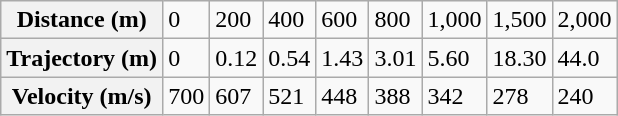<table class="wikitable">
<tr>
<th>Distance (m)</th>
<td>0</td>
<td>200</td>
<td>400</td>
<td>600</td>
<td>800</td>
<td>1,000</td>
<td>1,500</td>
<td>2,000</td>
</tr>
<tr>
<th>Trajectory (m)</th>
<td>0</td>
<td>0.12</td>
<td>0.54</td>
<td>1.43</td>
<td>3.01</td>
<td>5.60</td>
<td>18.30</td>
<td>44.0</td>
</tr>
<tr>
<th>Velocity (m/s)</th>
<td>700</td>
<td>607</td>
<td>521</td>
<td>448</td>
<td>388</td>
<td>342</td>
<td>278</td>
<td>240</td>
</tr>
</table>
